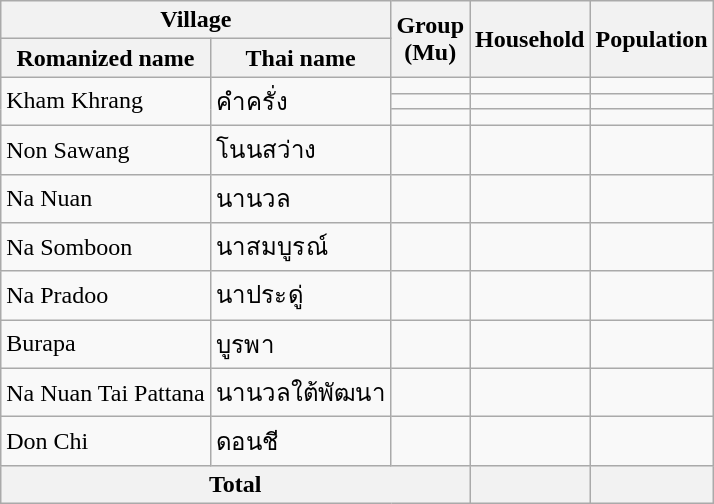<table class="wikitable">
<tr>
<th colspan=2>Village</th>
<th rowspan=2>Group<br>(Mu)</th>
<th rowspan=2>Household<br></th>
<th rowspan=2>Population <br></th>
</tr>
<tr>
<th>Romanized name</th>
<th>Thai name</th>
</tr>
<tr>
<td rowspan=3>Kham Khrang</td>
<td rowspan=3>คำครั่ง</td>
<td></td>
<td></td>
<td></td>
</tr>
<tr>
<td></td>
<td></td>
<td></td>
</tr>
<tr>
<td></td>
<td></td>
<td></td>
</tr>
<tr>
<td>Non Sawang</td>
<td>โนนสว่าง</td>
<td></td>
<td></td>
<td></td>
</tr>
<tr>
<td>Na Nuan</td>
<td>นานวล</td>
<td></td>
<td></td>
<td></td>
</tr>
<tr>
<td>Na Somboon</td>
<td>นาสมบูรณ์</td>
<td></td>
<td></td>
<td></td>
</tr>
<tr>
<td>Na Pradoo</td>
<td>นาประดู่</td>
<td></td>
<td></td>
<td></td>
</tr>
<tr>
<td>Burapa</td>
<td>บูรพา</td>
<td></td>
<td></td>
<td></td>
</tr>
<tr>
<td>Na Nuan Tai Pattana</td>
<td>นานวลใต้พัฒนา</td>
<td></td>
<td></td>
<td></td>
</tr>
<tr>
<td>Don Chi</td>
<td>ดอนชี</td>
<td></td>
<td></td>
<td></td>
</tr>
<tr>
<th colspan=3>Total</th>
<th></th>
<th></th>
</tr>
</table>
